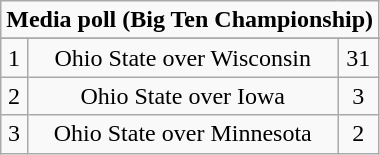<table class="wikitable">
<tr align="center">
<td align="center" Colspan="3"><strong>Media poll (Big Ten Championship)</strong></td>
</tr>
<tr align="center">
</tr>
<tr align="center">
<td>1</td>
<td>Ohio State over Wisconsin</td>
<td>31</td>
</tr>
<tr align="center">
<td>2</td>
<td>Ohio State over Iowa</td>
<td>3</td>
</tr>
<tr align="center">
<td>3</td>
<td>Ohio State over Minnesota</td>
<td>2</td>
</tr>
</table>
